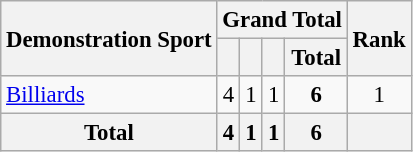<table class="wikitable" style="font-size: 95%">
<tr>
<th rowspan=2>Demonstration Sport</th>
<th colspan=4>Grand Total</th>
<th rowspan=2>Rank</th>
</tr>
<tr>
<th></th>
<th></th>
<th></th>
<th>Total</th>
</tr>
<tr align=center>
<td align=left><a href='#'>Billiards</a></td>
<td>4</td>
<td>1</td>
<td>1</td>
<td><strong>6</strong></td>
<td>1</td>
</tr>
<tr align=center>
<th>Total</th>
<th>4</th>
<th>1</th>
<th>1</th>
<th>6</th>
<th></th>
</tr>
</table>
